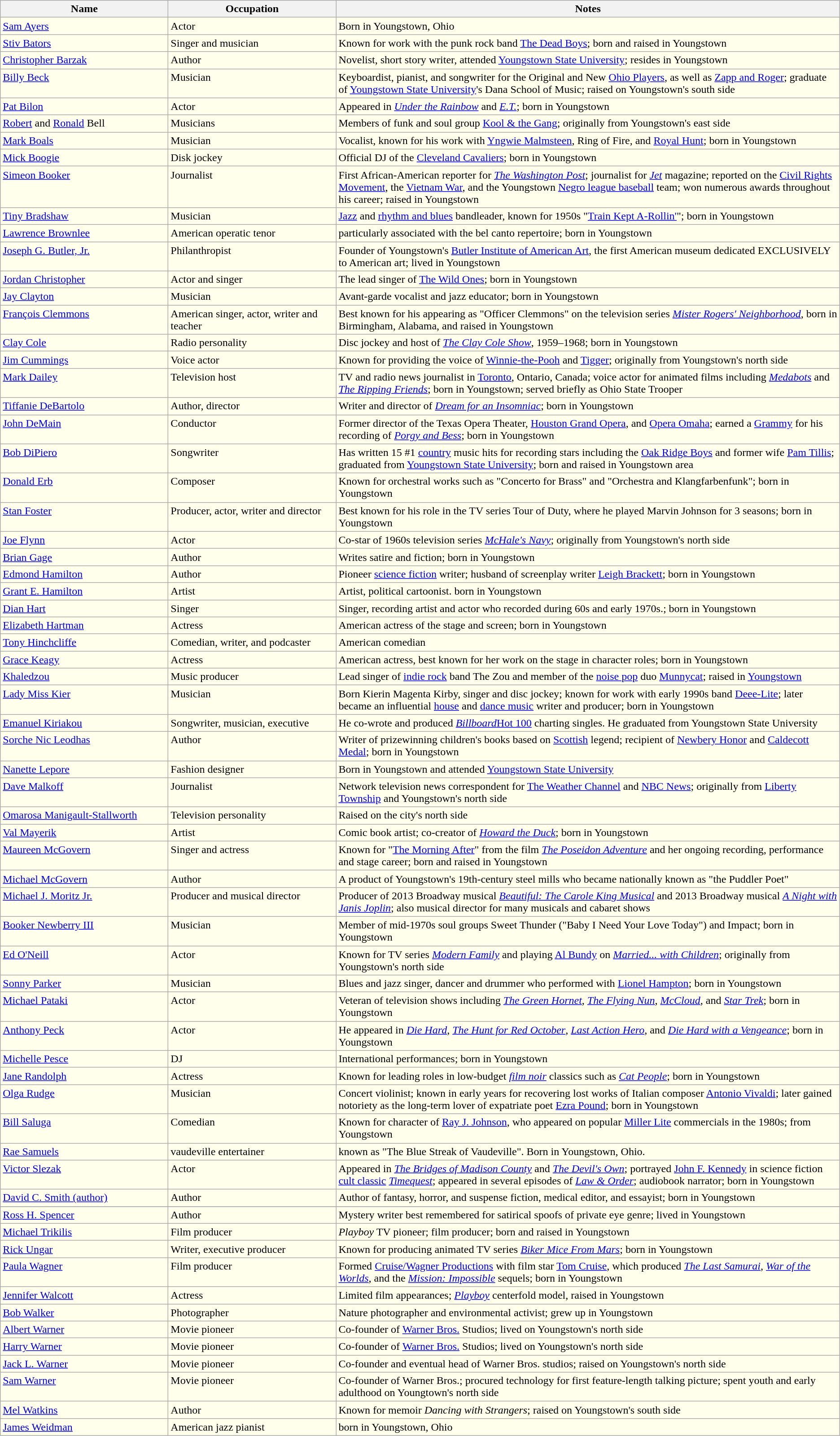<table class="wikitable sortable">
<tr align=left>
<th style="width:20%;">Name</th>
<th style="width:20%;">Occupation</th>
<th style="width:60%;">Notes</th>
</tr>
<tr style="vertical-align:top; background:#ffffec;">
<td><a href='#'>Sam Ayers</a></td>
<td>Actor</td>
<td>Born in Youngstown, Ohio</td>
</tr>
<tr style="vertical-align:top; background:#ffffec;">
<td><a href='#'>Stiv Bators</a></td>
<td>Singer and musician</td>
<td>Known for work with the punk rock band <a href='#'>The Dead Boys</a>; born and raised in Youngstown</td>
</tr>
<tr style="vertical-align:top; background:#ffffec;">
<td><a href='#'>Christopher Barzak</a></td>
<td>Author</td>
<td>Novelist, short story writer, attended <a href='#'>Youngstown State University</a>; resides in Youngstown</td>
</tr>
<tr style="vertical-align:top; background:#ffffec;">
<td><a href='#'>Billy Beck</a></td>
<td>Musician</td>
<td>Keyboardist, pianist, and songwriter for the Original and New <a href='#'>Ohio Players</a>, as well as <a href='#'>Zapp and Roger</a>; graduate of <a href='#'>Youngstown State University</a>'s Dana School of Music; raised on Youngstown's south side</td>
</tr>
<tr style="vertical-align:top; background:#ffffec;">
<td><a href='#'>Pat Bilon</a></td>
<td>Actor</td>
<td>Appeared in <em><a href='#'>Under the Rainbow</a></em> and <em><a href='#'>E.T.</a></em>; born in Youngstown</td>
</tr>
<tr style="vertical-align:top; background:#ffffec;">
<td><a href='#'>Robert</a> and <a href='#'>Ronald</a> Bell</td>
<td>Musicians</td>
<td>Members of funk and soul group <a href='#'>Kool & the Gang</a>; originally from Youngstown's east side</td>
</tr>
<tr style="vertical-align:top; background:#ffffec;">
<td><a href='#'>Mark Boals</a></td>
<td>Musician</td>
<td>Vocalist, known for his work with <a href='#'>Yngwie Malmsteen</a>, Ring of Fire, and <a href='#'>Royal Hunt</a>; born in Youngstown</td>
</tr>
<tr style="vertical-align:top; background:#ffffec;">
<td><a href='#'>Mick Boogie</a></td>
<td>Disk jockey</td>
<td>Official DJ of the <a href='#'>Cleveland Cavaliers</a>; born in Youngstown</td>
</tr>
<tr style="vertical-align:top; background:#ffffec;">
<td><a href='#'>Simeon Booker</a></td>
<td>Journalist</td>
<td>First African-American reporter for <em><a href='#'>The Washington Post</a></em>; journalist for <em><a href='#'>Jet</a></em> magazine; reported on the <a href='#'>Civil Rights Movement</a>, the <a href='#'>Vietnam War</a>, and the Youngstown <a href='#'>Negro league baseball</a> team; won numerous awards throughout his career; raised in Youngstown</td>
</tr>
<tr style="vertical-align:top; background:#ffffec;">
<td><a href='#'>Tiny Bradshaw</a></td>
<td>Musician</td>
<td><a href='#'>Jazz</a> and <a href='#'>rhythm and blues</a> bandleader, known for 1950s "<a href='#'>Train Kept A-Rollin'</a>"; born in Youngstown</td>
</tr>
<tr style="vertical-align:top; background:#ffffec;">
<td><a href='#'>Lawrence Brownlee</a></td>
<td>American operatic tenor</td>
<td>particularly associated with the bel canto repertoire; born in Youngstown</td>
</tr>
<tr style="vertical-align:top; background:#ffffec;">
<td><a href='#'>Joseph G. Butler, Jr.</a></td>
<td>Philanthropist</td>
<td>Founder of Youngstown's <a href='#'>Butler Institute of American Art</a>, the first American museum dedicated EXCLUSIVELY to American art; lived in Youngstown</td>
</tr>
<tr style="vertical-align:top; background:#ffffec;">
<td><a href='#'>Jordan Christopher</a></td>
<td>Actor and singer</td>
<td>The lead singer of <a href='#'>The Wild Ones</a>; born in Youngstown</td>
</tr>
<tr style="vertical-align:top; background:#ffffec;">
<td><a href='#'>Jay Clayton</a></td>
<td>Musician</td>
<td>Avant-garde vocalist and jazz educator; born in Youngstown</td>
</tr>
<tr style="vertical-align:top; background:#ffffec;">
<td><a href='#'>François Clemmons</a></td>
<td>American singer, actor, writer and teacher</td>
<td>Best known for his appearing as "Officer Clemmons" on the television series <em><a href='#'>Mister Rogers' Neighborhood</a></em>, born in Birmingham, Alabama, and raised in Youngstown</td>
</tr>
<tr style="vertical-align:top; background:#ffffec;">
<td><a href='#'>Clay Cole</a></td>
<td>Radio personality</td>
<td>Disc jockey and host of <em><a href='#'>The Clay Cole Show</a></em>, 1959–1968; born in Youngstown</td>
</tr>
<tr style="vertical-align:top; background:#ffffec;">
<td><a href='#'>Jim Cummings</a></td>
<td>Voice actor</td>
<td>Known for providing the voice of <a href='#'>Winnie-the-Pooh</a> and <a href='#'>Tigger</a>; originally from Youngstown's north side</td>
</tr>
<tr style="vertical-align:top; background:#ffffec;">
<td><a href='#'>Mark Dailey</a></td>
<td>Television host</td>
<td>TV and radio news journalist in <a href='#'>Toronto</a>, Ontario, Canada; voice actor for animated films including <em><a href='#'>Medabots</a></em> and <em><a href='#'>The Ripping Friends</a></em>; born in Youngstown; served briefly as Ohio State Trooper</td>
</tr>
<tr style="vertical-align:top; background:#ffffec;">
<td><a href='#'>Tiffanie DeBartolo</a></td>
<td>Author, director</td>
<td>Writer and director of <em><a href='#'>Dream for an Insomniac</a></em>; born in Youngstown</td>
</tr>
<tr style="vertical-align:top; background:#ffffec;">
<td><a href='#'>John DeMain</a></td>
<td>Conductor</td>
<td>Former director of the Texas Opera Theater, <a href='#'>Houston Grand Opera</a>, and <a href='#'>Opera Omaha</a>; earned a <a href='#'>Grammy</a> for his recording of <em><a href='#'>Porgy and Bess</a></em>; born in Youngstown</td>
</tr>
<tr style="vertical-align:top; background:#ffffec;">
<td><a href='#'>Bob DiPiero</a></td>
<td>Songwriter</td>
<td>Has written 15 #1 <a href='#'>country</a> music hits for recording stars including the <a href='#'>Oak Ridge Boys</a> and former wife <a href='#'>Pam Tillis</a>; graduated from <a href='#'>Youngstown State University</a>; born and raised in Youngstown area</td>
</tr>
<tr style="vertical-align:top; background:#ffffec;">
<td><a href='#'>Donald Erb</a></td>
<td>Composer</td>
<td>Known for orchestral works such as "Concerto for Brass" and "Orchestra and Klangfarbenfunk"; born in Youngstown</td>
</tr>
<tr style="vertical-align:top; background:#ffffec;">
<td><a href='#'>Stan Foster</a></td>
<td>Producer, actor, writer and director</td>
<td>Best known for his role in the TV series Tour of Duty, where he played Marvin Johnson for 3 seasons; born in Youngstown</td>
</tr>
<tr style="vertical-align:top; background:#ffffec;">
<td><a href='#'>Joe Flynn</a></td>
<td>Actor</td>
<td>Co-star of 1960s television series <em><a href='#'>McHale's Navy</a></em>; originally from Youngstown's north side</td>
</tr>
<tr style="vertical-align:top; background:#ffffec;">
<td><a href='#'>Brian Gage</a></td>
<td>Author</td>
<td>Writes satire and fiction; born in Youngstown</td>
</tr>
<tr style="vertical-align:top; background:#ffffec;">
<td><a href='#'>Edmond Hamilton</a></td>
<td>Author</td>
<td>Pioneer <a href='#'>science fiction</a> writer; husband of screenplay writer <a href='#'>Leigh Brackett</a>; born in Youngstown</td>
</tr>
<tr style="vertical-align:top; background:#ffffec;">
<td><a href='#'>Grant E. Hamilton</a></td>
<td>Artist</td>
<td>Artist, political cartoonist. born in Youngstown</td>
</tr>
<tr style="vertical-align:top; background:#ffffec;">
<td><a href='#'>Dian Hart</a></td>
<td>Singer</td>
<td>Singer, recording artist and actor who recorded during 60s and early 1970s.; born in Youngstown</td>
</tr>
<tr style="vertical-align:top; background:#ffffec;">
<td><a href='#'>Elizabeth Hartman</a></td>
<td>Actress</td>
<td>American actress of the stage and screen; born in Youngstown</td>
</tr>
<tr style="vertical-align:top; background:#ffffec;">
<td><a href='#'>Tony Hinchcliffe</a></td>
<td>Comedian, writer, and podcaster</td>
<td>American comedian</td>
</tr>
<tr style="vertical-align:top; background:#ffffec;">
<td><a href='#'>Grace Keagy</a></td>
<td>Actress</td>
<td>American actress, best known for her work on the stage in character roles; born in Youngstown</td>
</tr>
<tr style="vertical-align:top; background:#ffffec;">
<td><a href='#'>Khaledzou</a></td>
<td>Music producer</td>
<td>Lead singer of <a href='#'>indie rock</a> band The Zou and member of the <a href='#'>noise pop</a> duo <a href='#'>Munnycat</a>; raised in <a href='#'>Youngstown</a></td>
</tr>
<tr style="vertical-align:top; background:#ffffec;">
<td><a href='#'>Lady Miss Kier</a></td>
<td>Musician</td>
<td>Born Kierin Magenta Kirby, singer and disc jockey; known for work with early 1990s band <a href='#'>Deee-Lite</a>; later became an influential <a href='#'>house</a> and <a href='#'>dance music</a> writer and producer; born in Youngstown</td>
</tr>
<tr style="vertical-align:top; background:#ffffec;">
<td><a href='#'>Emanuel Kiriakou</a></td>
<td>Songwriter, musician, executive</td>
<td>He co-wrote and produced <em><a href='#'>Billboard</a></em><a href='#'>Hot 100</a> charting singles. He graduated from Youngstown State University</td>
</tr>
<tr style="vertical-align:top; background:#ffffec;">
<td><a href='#'>Sorche Nic Leodhas</a></td>
<td>Author</td>
<td>Writer of prizewinning children's books based on <a href='#'>Scottish</a> legend; recipient of <a href='#'>Newbery Honor</a> and <a href='#'>Caldecott Medal</a>; born in Youngstown</td>
</tr>
<tr style="vertical-align:top; background:#ffffec;">
<td><a href='#'>Nanette Lepore</a></td>
<td>Fashion designer</td>
<td>Born in Youngstown and attended <a href='#'>Youngstown State University</a></td>
</tr>
<tr style="vertical-align:top; background:#ffffec;">
<td><a href='#'>Dave Malkoff</a></td>
<td>Journalist</td>
<td>Network television news correspondent for <a href='#'>The Weather Channel</a> and <a href='#'>NBC News</a>; originally from <a href='#'>Liberty Township</a> and Youngstown's north side</td>
</tr>
<tr style="vertical-align:top; background:#ffffec;">
<td><a href='#'>Omarosa Manigault-Stallworth</a></td>
<td>Television personality</td>
<td>Raised on the city's north side</td>
</tr>
<tr style="vertical-align:top; background:#ffffec;">
<td><a href='#'>Val Mayerik</a></td>
<td>Artist</td>
<td>Comic book artist; co-creator of <em><a href='#'>Howard the Duck</a></em>; born in Youngstown</td>
</tr>
<tr style="vertical-align:top; background:#ffffec;">
<td><a href='#'>Maureen McGovern</a></td>
<td>Singer and actress</td>
<td>Known for "<a href='#'>The Morning After</a>" from the film <em><a href='#'>The Poseidon Adventure</a></em> and her ongoing recording, performance and stage career; born and raised in Youngstown</td>
</tr>
<tr style="vertical-align:top; background:#ffffec;">
<td><a href='#'>Michael McGovern</a></td>
<td>Author</td>
<td>A product of Youngstown's 19th-century steel mills who became nationally known as "the Puddler Poet"</td>
</tr>
<tr style="vertical-align:top; background:#ffffec;">
<td><a href='#'>Michael J. Moritz Jr.</a></td>
<td>Producer and musical director</td>
<td>Producer of 2013 Broadway musical <em><a href='#'>Beautiful: The Carole King Musical</a></em> and 2013 Broadway musical <em><a href='#'>A Night with Janis Joplin</a></em>; also musical director for many musicals and cabaret shows</td>
</tr>
<tr style="vertical-align:top; background:#ffffec;">
<td><a href='#'>Booker Newberry III</a></td>
<td>Musician</td>
<td>Member of mid-1970s soul groups Sweet Thunder ("Baby I Need Your Love Today") and Impact; born in Youngstown</td>
</tr>
<tr style="vertical-align:top; background:#ffffec;">
<td><a href='#'>Ed O'Neill</a></td>
<td>Actor</td>
<td>Known for TV series <em><a href='#'>Modern Family</a></em> and playing <a href='#'>Al Bundy</a> on <em><a href='#'>Married... with Children</a></em>; originally from Youngstown's north side</td>
</tr>
<tr style="vertical-align:top; background:#ffffec;">
<td><a href='#'>Sonny Parker</a></td>
<td>Musician</td>
<td>Blues and jazz singer, dancer and drummer who performed with <a href='#'>Lionel Hampton</a>; born in Youngstown</td>
</tr>
<tr style="vertical-align:top; background:#ffffec;">
<td><a href='#'>Michael Pataki</a></td>
<td>Actor</td>
<td>Veteran of television shows including <em><a href='#'>The Green Hornet</a></em>, <em><a href='#'>The Flying Nun</a></em>, <em><a href='#'>McCloud</a></em>, and <em><a href='#'>Star Trek</a></em>; born in Youngstown</td>
</tr>
<tr style="vertical-align:top; background:#ffffec;">
<td><a href='#'>Anthony Peck</a></td>
<td>Actor</td>
<td>He appeared in <em><a href='#'>Die Hard</a></em>, <em><a href='#'>The Hunt for Red October</a></em>, <em><a href='#'>Last Action Hero</a></em>, and <em><a href='#'>Die Hard with a Vengeance</a></em>; born in Youngstown</td>
</tr>
<tr style="vertical-align:top; background:#ffffec;">
<td><a href='#'>Michelle Pesce</a></td>
<td>DJ</td>
<td>International performances; born in Youngstown</td>
</tr>
<tr style="vertical-align:top; background:#ffffec;">
<td><a href='#'>Jane Randolph</a></td>
<td>Actress</td>
<td>Known for leading roles in low-budget <em><a href='#'>film noir</a></em> classics such as <em><a href='#'>Cat People</a></em>; born in Youngstown</td>
</tr>
<tr style="vertical-align:top; background:#ffffec;">
<td><a href='#'>Olga Rudge</a></td>
<td>Musician</td>
<td>Concert violinist; known in early years for recovering lost works of Italian composer <a href='#'>Antonio Vivaldi</a>; later gained notoriety as the long-term lover of expatriate poet <a href='#'>Ezra Pound</a>; born in Youngstown</td>
</tr>
<tr style="vertical-align:top; background:#ffffec;">
<td><a href='#'>Bill Saluga</a></td>
<td>Comedian</td>
<td>Known for character of <a href='#'>Ray J. Johnson</a>, who appeared on popular <a href='#'>Miller Lite</a> commercials in the 1980s; from Youngstown</td>
</tr>
<tr style="vertical-align:top; background:#ffffec;">
<td><a href='#'>Rae Samuels</a></td>
<td>vaudeville entertainer</td>
<td>known as "The Blue Streak of Vaudeville". Born in Youngstown, Ohio.</td>
</tr>
<tr style="vertical-align:top; background:#ffffec;">
<td><a href='#'>Victor Slezak</a></td>
<td>Actor</td>
<td>Appeared in <em><a href='#'>The Bridges of Madison County</a></em> and <em><a href='#'>The Devil's Own</a></em>; portrayed <a href='#'>John F. Kennedy</a> in science fiction <a href='#'>cult classic</a> <em><a href='#'>Timequest</a></em>; appeared in several episodes of <em><a href='#'>Law & Order</a></em>; audiobook narrator; born in Youngstown</td>
</tr>
<tr style="vertical-align:top; background:#ffffec;">
<td><a href='#'>David C. Smith (author)</a></td>
<td>Author</td>
<td>Author of fantasy, horror, and suspense fiction, medical editor, and essayist; born in Youngstown</td>
</tr>
<tr style="vertical-align:top; background:#ffffec;">
</tr>
<tr style="vertical-align:top; background:#ffffec;">
<td><a href='#'>Ross H. Spencer</a></td>
<td>Author</td>
<td>Mystery writer best remembered for satirical spoofs of private eye genre; lived in Youngstown</td>
</tr>
<tr style="vertical-align:top; background:#ffffec;">
<td><a href='#'>Michael Trikilis</a></td>
<td>Film producer</td>
<td><em>Playboy</em> TV pioneer; film producer; born and raised in Youngstown</td>
</tr>
<tr style="vertical-align:top; background:#ffffec;">
<td><a href='#'>Rick Ungar</a></td>
<td>Writer, executive producer</td>
<td>Known for producing animated TV series <em><a href='#'>Biker Mice From Mars</a></em>; born in Youngstown</td>
</tr>
<tr style="vertical-align:top; background:#ffffec;">
<td><a href='#'>Paula Wagner</a></td>
<td>Film producer</td>
<td>Formed <a href='#'>Cruise/Wagner Productions</a> with film star <a href='#'>Tom Cruise</a>, which produced <em><a href='#'>The Last Samurai</a></em>, <em><a href='#'>War of the Worlds</a></em>, and the <em><a href='#'>Mission: Impossible</a></em> sequels; born in Youngstown</td>
</tr>
<tr style="vertical-align:top; background:#ffffec;">
<td><a href='#'>Jennifer Walcott</a></td>
<td>Actress</td>
<td>Limited film appearances; <em><a href='#'>Playboy</a></em> centerfold model, raised in Youngstown</td>
</tr>
<tr style="vertical-align:top; background:#ffffec;">
<td><a href='#'>Bob Walker</a></td>
<td>Photographer</td>
<td>Nature photographer and environmental activist; grew up in Youngstown</td>
</tr>
<tr style="vertical-align:top; background:#ffffec;">
<td><a href='#'>Albert Warner</a></td>
<td>Movie pioneer</td>
<td>Co-founder of <a href='#'>Warner Bros.</a> Studios; lived on Youngstown's north side</td>
</tr>
<tr style="vertical-align:top; background:#ffffec;">
<td><a href='#'>Harry Warner</a></td>
<td>Movie pioneer</td>
<td>Co-founder of <a href='#'>Warner Bros.</a> Studios; lived on Youngstown's north side</td>
</tr>
<tr style="vertical-align:top; background:#ffffec;">
<td><a href='#'>Jack L. Warner</a></td>
<td>Movie pioneer</td>
<td>Co-founder and eventual head of Warner Bros. studios; raised on Youngstown's north side</td>
</tr>
<tr style="vertical-align:top; background:#ffffec;">
<td><a href='#'>Sam Warner</a></td>
<td>Movie pioneer</td>
<td>Co-founder of Warner Bros.; procured technology for first feature-length talking picture; spent youth and early adulthood on Youngtown's north side</td>
</tr>
<tr style="vertical-align:top; background:#ffffec;">
<td><a href='#'>Mel Watkins</a></td>
<td>Author</td>
<td>Known for memoir <em>Dancing with Strangers</em>; raised on Youngstown's south side</td>
</tr>
<tr style="vertical-align:top; background:#ffffec;">
<td><a href='#'>James Weidman</a></td>
<td>American jazz pianist</td>
<td>born in Youngstown, Ohio</td>
</tr>
</table>
